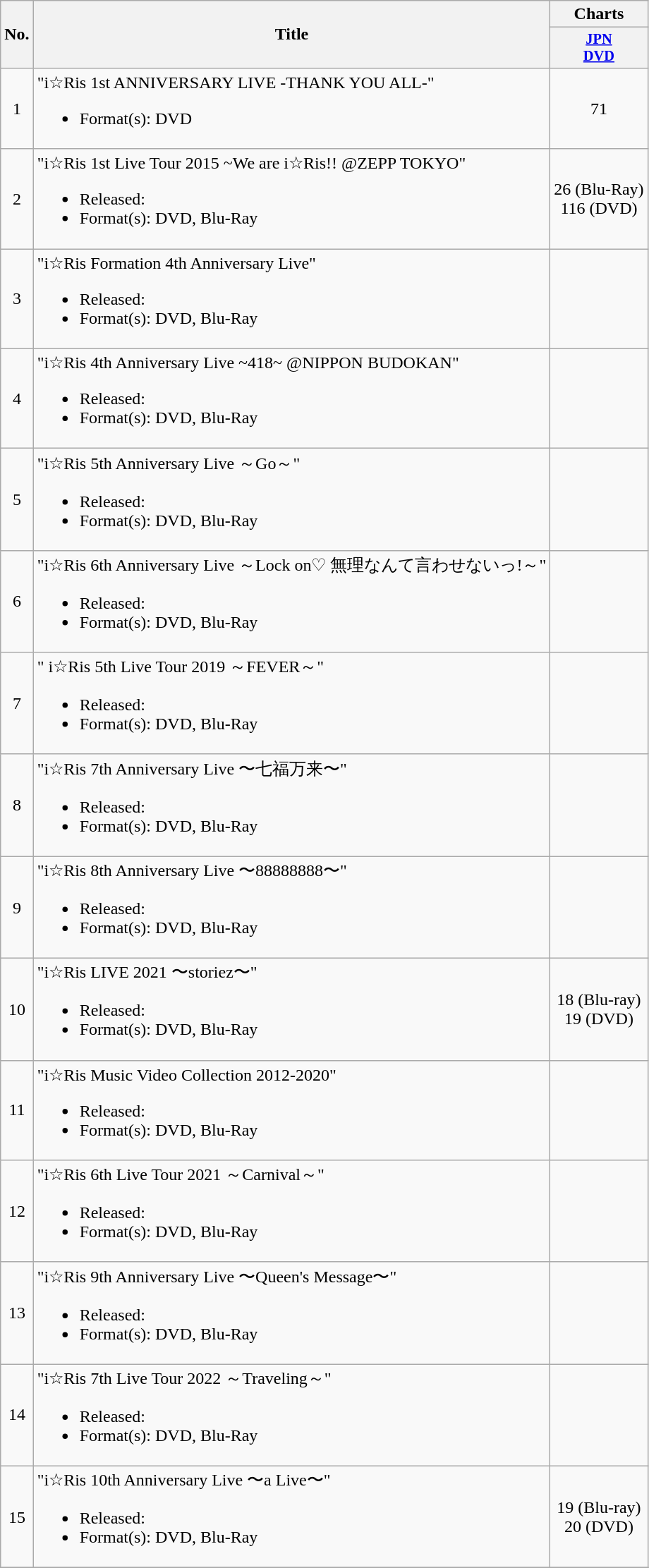<table class="wikitable">
<tr>
<th rowspan="2">No.</th>
<th rowspan="2">Title</th>
<th>Charts</th>
</tr>
<tr style="width:3em;font-size:85%;">
<th><a href='#'>JPN<br>DVD</a><br></th>
</tr>
<tr>
<td align="center">1</td>
<td>"i☆Ris 1st ANNIVERSARY LIVE -THANK YOU ALL-"<br><ul><li>Format(s): DVD</li></ul></td>
<td align="center">71</td>
</tr>
<tr>
<td align="center">2</td>
<td>"i☆Ris 1st Live Tour 2015 ~We are i☆Ris!! @ZEPP TOKYO"<br><ul><li>Released: </li><li>Format(s): DVD, Blu-Ray</li></ul></td>
<td align="center">26 (Blu-Ray)<br>116 (DVD)</td>
</tr>
<tr>
<td align="center">3</td>
<td>"i☆Ris Formation 4th Anniversary Live"<br><ul><li>Released: </li><li>Format(s): DVD, Blu-Ray</li></ul></td>
<td align="center"></td>
</tr>
<tr>
<td align="center">4</td>
<td>"i☆Ris 4th Anniversary Live ~418~ @NIPPON BUDOKAN"<br><ul><li>Released: </li><li>Format(s): DVD, Blu-Ray</li></ul></td>
<td align="center"></td>
</tr>
<tr>
<td align="center">5</td>
<td>"i☆Ris 5th Anniversary Live ～Go～"<br><ul><li>Released: </li><li>Format(s): DVD, Blu-Ray</li></ul></td>
<td align="center"></td>
</tr>
<tr>
<td align="center">6</td>
<td>"i☆Ris 6th Anniversary Live  ～Lock on♡ 無理なんて言わせないっ!～"<br><ul><li>Released: </li><li>Format(s): DVD, Blu-Ray</li></ul></td>
<td align="center"></td>
</tr>
<tr>
<td align="center">7</td>
<td>"	i☆Ris 5th Live Tour 2019 ～FEVER～"<br><ul><li>Released: </li><li>Format(s): DVD, Blu-Ray</li></ul></td>
<td align="center"></td>
</tr>
<tr>
<td align="center">8</td>
<td>"i☆Ris 7th Anniversary Live 〜七福万来〜"<br><ul><li>Released: </li><li>Format(s): DVD, Blu-Ray</li></ul></td>
<td align="center"></td>
</tr>
<tr>
<td align="center">9</td>
<td>"i☆Ris 8th Anniversary Live 〜88888888〜"<br><ul><li>Released: </li><li>Format(s): DVD, Blu-Ray</li></ul></td>
<td align="center"></td>
</tr>
<tr>
<td align="center">10</td>
<td>"i☆Ris LIVE 2021 〜storiez〜"<br><ul><li>Released: </li><li>Format(s): DVD, Blu-Ray</li></ul></td>
<td align="center">18 (Blu-ray)<br>19 (DVD)</td>
</tr>
<tr>
<td align="center">11</td>
<td>"i☆Ris Music Video Collection 2012-2020"<br><ul><li>Released: </li><li>Format(s): DVD, Blu-Ray</li></ul></td>
<td align="center"></td>
</tr>
<tr>
<td align="center">12</td>
<td>"i☆Ris 6th Live Tour 2021 ～Carnival～"<br><ul><li>Released: </li><li>Format(s): DVD, Blu-Ray</li></ul></td>
<td align="center"></td>
</tr>
<tr>
<td align="center">13</td>
<td>"i☆Ris 9th Anniversary Live 〜Queen's Message〜"<br><ul><li>Released: </li><li>Format(s): DVD, Blu-Ray</li></ul></td>
<td align="center"></td>
</tr>
<tr>
<td align="center">14</td>
<td>"i☆Ris 7th Live Tour 2022 ～Traveling～"<br><ul><li>Released: </li><li>Format(s): DVD, Blu-Ray</li></ul></td>
<td align="center"></td>
</tr>
<tr>
<td align="center">15</td>
<td>"i☆Ris 10th Anniversary Live 〜a Live〜"<br><ul><li>Released: </li><li>Format(s): DVD, Blu-Ray</li></ul></td>
<td align="center">19 (Blu-ray)<br>20 (DVD)</td>
</tr>
<tr>
</tr>
</table>
